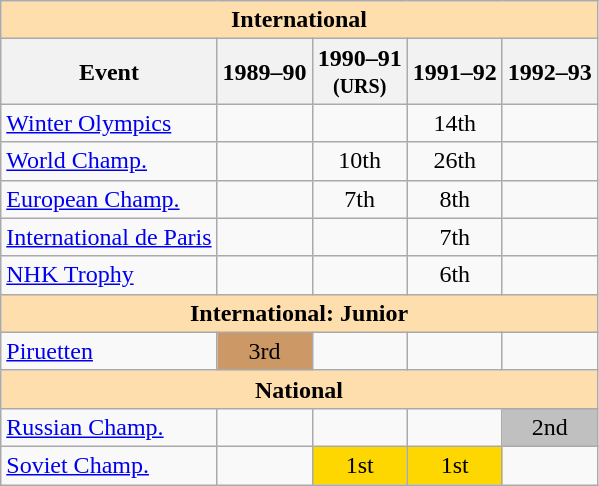<table class="wikitable" style="text-align:center">
<tr>
<th style="background-color: #ffdead; " colspan=5 align=center><strong>International</strong></th>
</tr>
<tr>
<th>Event</th>
<th>1989–90<br><small></small></th>
<th>1990–91<br><small>(URS)</small></th>
<th>1991–92<br><small></small></th>
<th>1992–93<br><small></small></th>
</tr>
<tr>
<td align=left><a href='#'>Winter Olympics</a></td>
<td></td>
<td></td>
<td>14th</td>
<td></td>
</tr>
<tr>
<td align=left><a href='#'>World Champ.</a></td>
<td></td>
<td>10th</td>
<td>26th</td>
<td></td>
</tr>
<tr>
<td align=left><a href='#'>European Champ.</a></td>
<td></td>
<td>7th</td>
<td>8th</td>
<td></td>
</tr>
<tr>
<td align=left><a href='#'>International de Paris</a></td>
<td></td>
<td></td>
<td>7th</td>
<td></td>
</tr>
<tr>
<td align=left><a href='#'>NHK Trophy</a></td>
<td></td>
<td></td>
<td>6th</td>
<td></td>
</tr>
<tr>
<th style="background-color: #ffdead; " colspan=5 align=center><strong>International: Junior</strong></th>
</tr>
<tr>
<td align=left><a href='#'>Piruetten</a></td>
<td bgcolor=cc9966>3rd</td>
<td></td>
<td></td>
<td></td>
</tr>
<tr>
<th style="background-color: #ffdead; " colspan=5 align=center><strong>National</strong></th>
</tr>
<tr>
<td align=left><a href='#'>Russian Champ.</a></td>
<td></td>
<td></td>
<td></td>
<td bgcolor=silver>2nd</td>
</tr>
<tr>
<td align=left><a href='#'>Soviet Champ.</a></td>
<td></td>
<td bgcolor=gold>1st</td>
<td bgcolor=gold>1st</td>
<td></td>
</tr>
</table>
